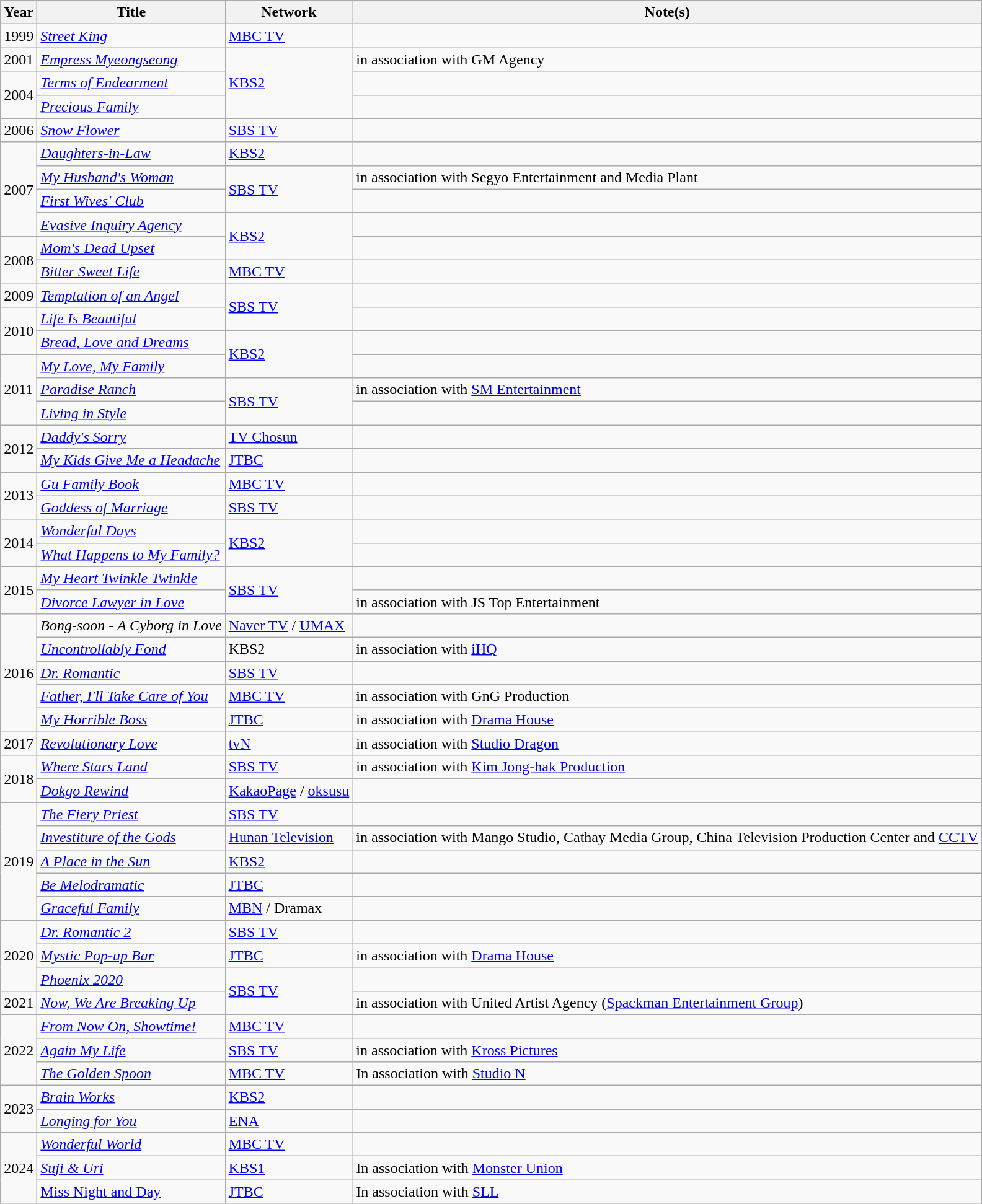<table class="wikitable">
<tr>
<th>Year</th>
<th>Title</th>
<th>Network</th>
<th>Note(s)</th>
</tr>
<tr>
<td>1999</td>
<td><em><a href='#'>Street King</a></em></td>
<td><a href='#'>MBC TV</a></td>
<td></td>
</tr>
<tr>
<td>2001</td>
<td><em><a href='#'>Empress Myeongseong</a></em></td>
<td rowspan="3"><a href='#'>KBS2</a></td>
<td>in association with GM Agency</td>
</tr>
<tr>
<td rowspan="2">2004</td>
<td><em><a href='#'>Terms of Endearment</a></em></td>
<td></td>
</tr>
<tr>
<td><em><a href='#'>Precious Family</a></em></td>
</tr>
<tr>
<td>2006</td>
<td><em><a href='#'>Snow Flower</a></em></td>
<td><a href='#'>SBS TV</a></td>
<td></td>
</tr>
<tr>
<td rowspan="4">2007</td>
<td><em><a href='#'>Daughters-in-Law</a></em></td>
<td><a href='#'>KBS2</a></td>
<td></td>
</tr>
<tr>
<td><em><a href='#'>My Husband's Woman</a></em></td>
<td rowspan="2"><a href='#'>SBS TV</a></td>
<td>in association with Segyo Entertainment and Media Plant</td>
</tr>
<tr>
<td><em><a href='#'>First Wives' Club</a></em></td>
<td></td>
</tr>
<tr>
<td><em><a href='#'>Evasive Inquiry Agency</a></em></td>
<td rowspan="2"><a href='#'>KBS2</a></td>
<td></td>
</tr>
<tr>
<td rowspan="2">2008</td>
<td><em><a href='#'>Mom's Dead Upset</a></em></td>
<td></td>
</tr>
<tr>
<td><em><a href='#'>Bitter Sweet Life</a></em></td>
<td><a href='#'>MBC TV</a></td>
<td></td>
</tr>
<tr>
<td>2009</td>
<td><em><a href='#'>Temptation of an Angel</a></em></td>
<td rowspan="2"><a href='#'>SBS TV</a></td>
<td></td>
</tr>
<tr>
<td rowspan="2">2010</td>
<td><em><a href='#'>Life Is Beautiful</a></em></td>
<td></td>
</tr>
<tr>
<td><em><a href='#'>Bread, Love and Dreams</a></em></td>
<td rowspan="2"><a href='#'>KBS2</a></td>
<td></td>
</tr>
<tr>
<td rowspan="3">2011</td>
<td><em><a href='#'>My Love, My Family</a></em></td>
<td></td>
</tr>
<tr>
<td><em><a href='#'>Paradise Ranch</a></em></td>
<td rowspan="2"><a href='#'>SBS TV</a></td>
<td>in association with <a href='#'>SM Entertainment</a></td>
</tr>
<tr>
<td><em><a href='#'>Living in Style</a></em></td>
<td></td>
</tr>
<tr>
<td rowspan="2">2012</td>
<td><em><a href='#'>Daddy's Sorry</a></em></td>
<td><a href='#'>TV Chosun</a></td>
<td></td>
</tr>
<tr>
<td><em><a href='#'>My Kids Give Me a Headache</a></em></td>
<td><a href='#'>JTBC</a></td>
<td></td>
</tr>
<tr>
<td rowspan="2">2013</td>
<td><em><a href='#'>Gu Family Book</a></em></td>
<td><a href='#'>MBC TV</a></td>
<td></td>
</tr>
<tr>
<td><em><a href='#'>Goddess of Marriage</a></em></td>
<td><a href='#'>SBS TV</a></td>
<td></td>
</tr>
<tr>
<td rowspan="2">2014</td>
<td><em><a href='#'>Wonderful Days</a></em></td>
<td rowspan="2"><a href='#'>KBS2</a></td>
<td></td>
</tr>
<tr>
<td><em><a href='#'>What Happens to My Family?</a></em></td>
<td></td>
</tr>
<tr>
<td rowspan="2">2015</td>
<td><em><a href='#'>My Heart Twinkle Twinkle</a></em></td>
<td rowspan="2"><a href='#'>SBS TV</a></td>
<td></td>
</tr>
<tr>
<td><em><a href='#'>Divorce Lawyer in Love</a></em></td>
<td>in association with JS Top Entertainment</td>
</tr>
<tr>
<td rowspan="5">2016</td>
<td><em>Bong-soon - A Cyborg in Love</em></td>
<td><a href='#'>Naver TV</a> / <a href='#'>UMAX</a></td>
<td></td>
</tr>
<tr>
<td><em><a href='#'>Uncontrollably Fond</a></em></td>
<td>KBS2</td>
<td>in association with <a href='#'>iHQ</a></td>
</tr>
<tr>
<td><em><a href='#'>Dr. Romantic</a></em></td>
<td><a href='#'>SBS TV</a></td>
<td></td>
</tr>
<tr>
<td><em><a href='#'>Father, I'll Take Care of You</a></em></td>
<td><a href='#'>MBC TV</a></td>
<td>in association with GnG Production</td>
</tr>
<tr>
<td><em><a href='#'>My Horrible Boss</a></em></td>
<td><a href='#'>JTBC</a></td>
<td>in association with <a href='#'>Drama House</a></td>
</tr>
<tr>
<td>2017</td>
<td><em><a href='#'>Revolutionary Love</a></em></td>
<td><a href='#'>tvN</a></td>
<td>in association with <a href='#'>Studio Dragon</a></td>
</tr>
<tr>
<td rowspan="2">2018</td>
<td><em><a href='#'>Where Stars Land</a></em></td>
<td><a href='#'>SBS TV</a></td>
<td>in association with <a href='#'>Kim Jong-hak Production</a></td>
</tr>
<tr>
<td><em><a href='#'>Dokgo Rewind</a></em></td>
<td><a href='#'>KakaoPage</a> / <a href='#'>oksusu</a></td>
<td></td>
</tr>
<tr>
<td rowspan=5>2019</td>
<td><em><a href='#'>The Fiery Priest</a></em></td>
<td><a href='#'>SBS TV</a></td>
<td></td>
</tr>
<tr>
<td><em><a href='#'>Investiture of the Gods</a></em></td>
<td><a href='#'>Hunan Television</a></td>
<td>in association with Mango Studio, Cathay Media Group, China Television Production Center and <a href='#'>CCTV</a></td>
</tr>
<tr>
<td><em><a href='#'>A Place in the Sun</a></em></td>
<td><a href='#'>KBS2</a></td>
<td></td>
</tr>
<tr>
<td><em><a href='#'>Be Melodramatic</a></em></td>
<td><a href='#'>JTBC</a></td>
<td></td>
</tr>
<tr>
<td><em><a href='#'>Graceful Family</a></em></td>
<td><a href='#'>MBN</a> / Dramax</td>
<td></td>
</tr>
<tr>
<td rowspan=3>2020</td>
<td><em><a href='#'>Dr. Romantic 2</a></em></td>
<td><a href='#'>SBS TV</a></td>
<td></td>
</tr>
<tr>
<td><em><a href='#'>Mystic Pop-up Bar</a></em></td>
<td><a href='#'>JTBC</a></td>
<td>in association with <a href='#'>Drama House</a></td>
</tr>
<tr>
<td><em><a href='#'>Phoenix 2020</a></em></td>
<td rowspan=2><a href='#'>SBS TV</a></td>
<td></td>
</tr>
<tr>
<td>2021</td>
<td><em><a href='#'>Now, We Are Breaking Up</a></em></td>
<td>in association with United Artist Agency (<a href='#'>Spackman Entertainment Group</a>)</td>
</tr>
<tr>
<td rowspan="3">2022</td>
<td><em><a href='#'>From Now On, Showtime!</a></em></td>
<td><a href='#'>MBC TV</a></td>
<td></td>
</tr>
<tr>
<td><em><a href='#'>Again My Life</a></em></td>
<td><a href='#'>SBS TV</a></td>
<td>in association with <a href='#'>Kross Pictures</a></td>
</tr>
<tr>
<td><em><a href='#'>The Golden Spoon</a></em></td>
<td><a href='#'>MBC TV</a></td>
<td>In association with <a href='#'>Studio N</a></td>
</tr>
<tr>
<td rowspan="2">2023</td>
<td><em><a href='#'>Brain Works</a></em></td>
<td><a href='#'>KBS2</a></td>
<td></td>
</tr>
<tr>
<td><em><a href='#'>Longing for You</a></em></td>
<td><a href='#'>ENA</a></td>
<td></td>
</tr>
<tr>
<td rowspan="3">2024</td>
<td><em><a href='#'>Wonderful World</a></em></td>
<td><a href='#'>MBC TV</a></td>
<td></td>
</tr>
<tr>
<td><em><a href='#'>Suji & Uri</a></td>
<td><a href='#'>KBS1</a></td>
<td>In association with <a href='#'>Monster Union</a></td>
</tr>
<tr>
<td></em><a href='#'>Miss Night and Day</a><em></td>
<td><a href='#'>JTBC</a></td>
<td>In association with <a href='#'>SLL</a></td>
</tr>
</table>
